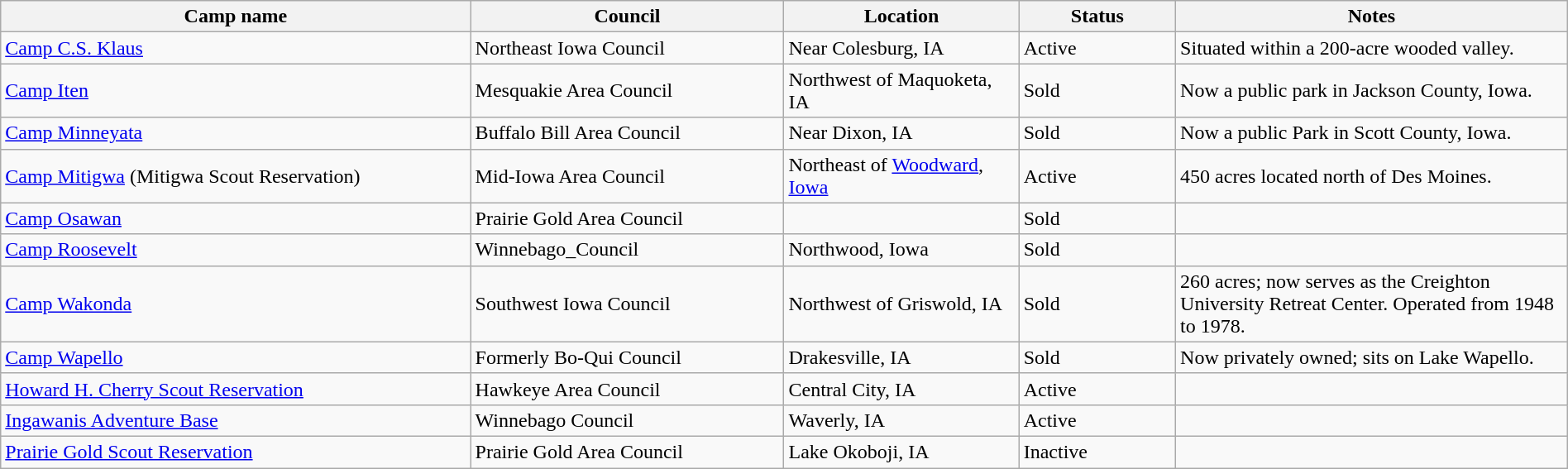<table class="wikitable sortable" border="1" width="100%">
<tr>
<th scope="col" width="30%">Camp name</th>
<th scope="col" width="20%">Council</th>
<th scope="col" width="15%">Location</th>
<th scope="col" width="10%">Status</th>
<th scope="col" width="25%"  class="unsortable">Notes</th>
</tr>
<tr>
<td><a href='#'>Camp C.S. Klaus</a></td>
<td>Northeast Iowa Council</td>
<td>Near Colesburg, IA</td>
<td>Active</td>
<td>Situated within a 200-acre wooded valley.</td>
</tr>
<tr>
<td><a href='#'>Camp Iten</a></td>
<td>Mesquakie Area Council</td>
<td>Northwest of Maquoketa, IA</td>
<td>Sold</td>
<td>Now a public park in Jackson County, Iowa.</td>
</tr>
<tr>
<td><a href='#'>Camp Minneyata</a></td>
<td>Buffalo Bill Area Council</td>
<td>Near Dixon, IA</td>
<td>Sold</td>
<td>Now a public Park in Scott County, Iowa.</td>
</tr>
<tr>
<td><a href='#'>Camp Mitigwa</a> (Mitigwa Scout Reservation)</td>
<td>Mid-Iowa Area Council</td>
<td>Northeast of <a href='#'>Woodward</a>, <a href='#'>Iowa</a></td>
<td>Active</td>
<td>450 acres located north of Des Moines.</td>
</tr>
<tr>
<td><a href='#'>Camp Osawan</a></td>
<td>Prairie Gold Area Council</td>
<td></td>
<td>Sold</td>
<td></td>
</tr>
<tr>
<td><a href='#'>Camp Roosevelt</a></td>
<td>Winnebago_Council</td>
<td>Northwood, Iowa</td>
<td>Sold</td>
<td></td>
</tr>
<tr>
<td><a href='#'>Camp Wakonda</a></td>
<td>Southwest Iowa Council</td>
<td>Northwest of Griswold, IA</td>
<td>Sold</td>
<td>260 acres; now serves as the Creighton University Retreat Center.  Operated from 1948 to 1978.</td>
</tr>
<tr>
<td><a href='#'>Camp Wapello</a></td>
<td>Formerly Bo-Qui Council</td>
<td>Drakesville, IA</td>
<td>Sold</td>
<td>Now privately owned; sits on Lake Wapello.</td>
</tr>
<tr>
<td><a href='#'>Howard H. Cherry Scout Reservation</a></td>
<td>Hawkeye Area Council</td>
<td>Central City, IA</td>
<td>Active</td>
<td></td>
</tr>
<tr>
<td><a href='#'>Ingawanis Adventure Base</a></td>
<td>Winnebago Council</td>
<td>Waverly, IA</td>
<td>Active</td>
<td></td>
</tr>
<tr>
<td><a href='#'>Prairie Gold Scout Reservation</a></td>
<td>Prairie Gold Area Council</td>
<td>Lake Okoboji, IA</td>
<td>Inactive</td>
<td></td>
</tr>
</table>
